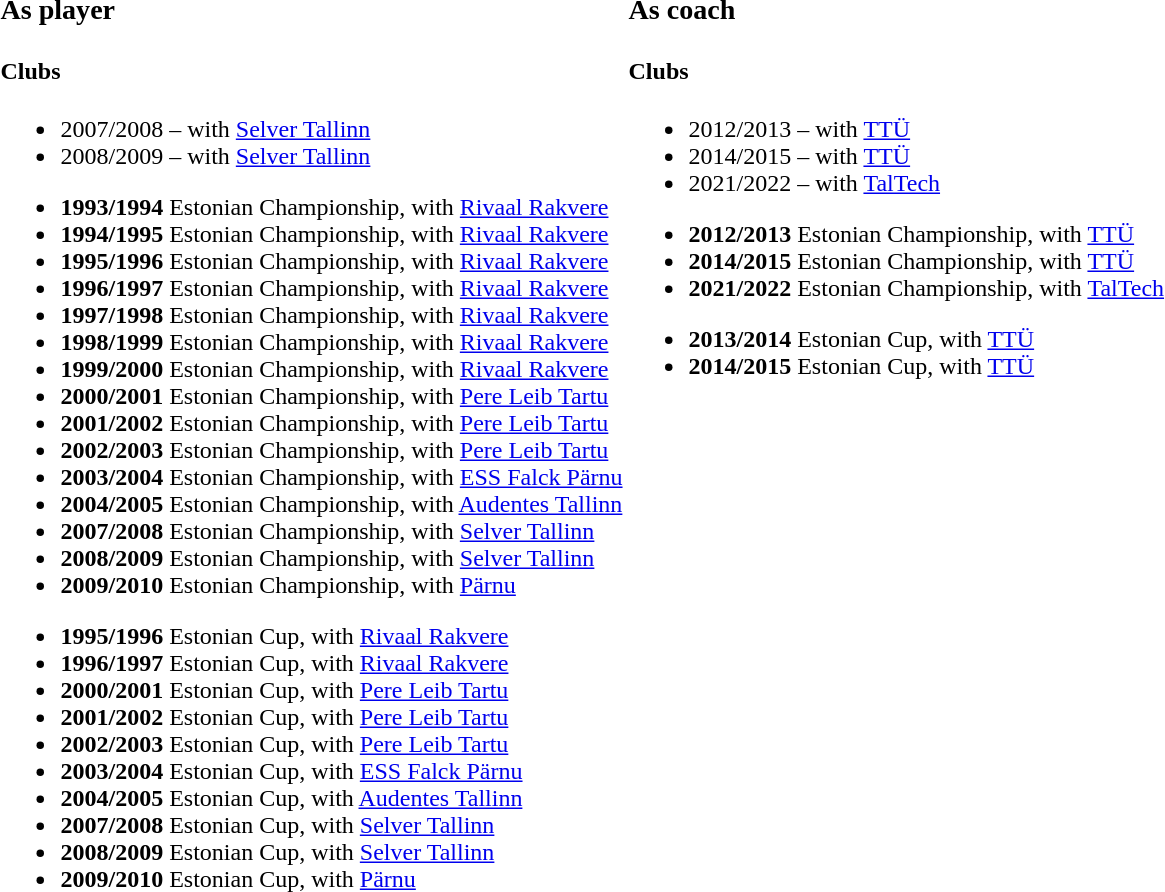<table>
<tr style="vertical-align: top;">
<td><br><h3>As player</h3><h4>Clubs</h4><ul><li> 2007/2008 – with <a href='#'>Selver Tallinn</a></li><li> 2008/2009 – with <a href='#'>Selver Tallinn</a></li></ul><ul><li><strong>1993/1994</strong>  Estonian Championship, with <a href='#'>Rivaal Rakvere</a></li><li><strong>1994/1995</strong>  Estonian Championship, with <a href='#'>Rivaal Rakvere</a></li><li><strong>1995/1996</strong>  Estonian Championship, with <a href='#'>Rivaal Rakvere</a></li><li><strong>1996/1997</strong>  Estonian Championship, with <a href='#'>Rivaal Rakvere</a></li><li><strong>1997/1998</strong>  Estonian Championship, with <a href='#'>Rivaal Rakvere</a></li><li><strong>1998/1999</strong>  Estonian Championship, with <a href='#'>Rivaal Rakvere</a></li><li><strong>1999/2000</strong>  Estonian Championship, with <a href='#'>Rivaal Rakvere</a></li><li><strong>2000/2001</strong>  Estonian Championship, with <a href='#'>Pere Leib Tartu</a></li><li><strong>2001/2002</strong>  Estonian Championship, with <a href='#'>Pere Leib Tartu</a></li><li><strong>2002/2003</strong>  Estonian Championship, with <a href='#'>Pere Leib Tartu</a></li><li><strong>2003/2004</strong>  Estonian Championship, with <a href='#'>ESS Falck Pärnu</a></li><li><strong>2004/2005</strong>  Estonian Championship, with <a href='#'>Audentes Tallinn</a></li><li><strong>2007/2008</strong>  Estonian Championship, with <a href='#'>Selver Tallinn</a></li><li><strong>2008/2009</strong>  Estonian Championship, with <a href='#'>Selver Tallinn</a></li><li><strong>2009/2010</strong>  Estonian Championship, with <a href='#'>Pärnu</a></li></ul><ul><li><strong>1995/1996</strong>  Estonian Cup, with <a href='#'>Rivaal Rakvere</a></li><li><strong>1996/1997</strong>  Estonian Cup, with <a href='#'>Rivaal Rakvere</a></li><li><strong>2000/2001</strong>  Estonian Cup, with <a href='#'>Pere Leib Tartu</a></li><li><strong>2001/2002</strong>  Estonian Cup, with <a href='#'>Pere Leib Tartu</a></li><li><strong>2002/2003</strong>  Estonian Cup, with <a href='#'>Pere Leib Tartu</a></li><li><strong>2003/2004</strong>  Estonian Cup, with <a href='#'>ESS Falck Pärnu</a></li><li><strong>2004/2005</strong>  Estonian Cup, with <a href='#'>Audentes Tallinn</a></li><li><strong>2007/2008</strong>  Estonian Cup, with <a href='#'>Selver Tallinn</a></li><li><strong>2008/2009</strong>  Estonian Cup, with <a href='#'>Selver Tallinn</a></li><li><strong>2009/2010</strong>  Estonian Cup, with <a href='#'>Pärnu</a></li></ul></td>
<td><br><h3>As coach</h3><h4>Clubs</h4><ul><li> 2012/2013 – with <a href='#'>TTÜ</a></li><li> 2014/2015 – with <a href='#'>TTÜ</a></li><li> 2021/2022 – with <a href='#'>TalTech</a></li></ul><ul><li><strong>2012/2013</strong>  Estonian Championship, with <a href='#'>TTÜ</a></li><li><strong>2014/2015</strong>  Estonian Championship, with <a href='#'>TTÜ</a></li><li><strong>2021/2022</strong>  Estonian Championship, with <a href='#'>TalTech</a></li></ul><ul><li><strong>2013/2014</strong>  Estonian Cup, with <a href='#'>TTÜ</a></li><li><strong>2014/2015</strong>  Estonian Cup, with <a href='#'>TTÜ</a></li></ul></td>
</tr>
</table>
